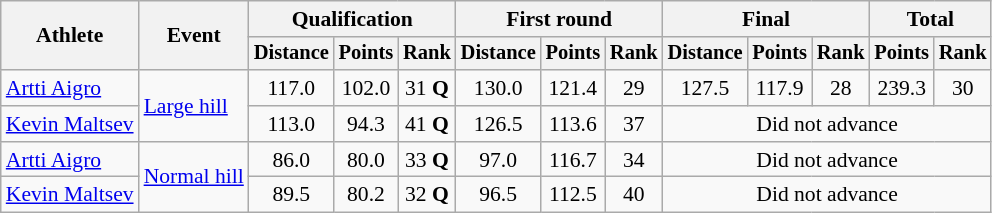<table class="wikitable" style="font-size:90%">
<tr>
<th rowspan=2>Athlete</th>
<th rowspan=2>Event</th>
<th colspan=3>Qualification</th>
<th colspan=3>First round</th>
<th colspan=3>Final</th>
<th colspan=2>Total</th>
</tr>
<tr style="font-size:95%">
<th>Distance</th>
<th>Points</th>
<th>Rank</th>
<th>Distance</th>
<th>Points</th>
<th>Rank</th>
<th>Distance</th>
<th>Points</th>
<th>Rank</th>
<th>Points</th>
<th>Rank</th>
</tr>
<tr align=center>
<td align=left><a href='#'>Artti Aigro</a></td>
<td align=left rowspan=2><a href='#'>Large hill</a></td>
<td>117.0</td>
<td>102.0</td>
<td>31 <strong>Q</strong></td>
<td>130.0</td>
<td>121.4</td>
<td>29</td>
<td>127.5</td>
<td>117.9</td>
<td>28</td>
<td>239.3</td>
<td>30</td>
</tr>
<tr align=center>
<td align=left><a href='#'>Kevin Maltsev</a></td>
<td>113.0</td>
<td>94.3</td>
<td>41 <strong>Q</strong></td>
<td>126.5</td>
<td>113.6</td>
<td>37</td>
<td colspan="5">Did not advance</td>
</tr>
<tr align=center>
<td align=left><a href='#'>Artti Aigro</a></td>
<td align=left rowspan=2><a href='#'>Normal hill</a></td>
<td>86.0</td>
<td>80.0</td>
<td>33 <strong>Q</strong></td>
<td>97.0</td>
<td>116.7</td>
<td>34</td>
<td colspan="5">Did not advance</td>
</tr>
<tr align=center>
<td align=left><a href='#'>Kevin Maltsev</a></td>
<td>89.5</td>
<td>80.2</td>
<td>32 <strong>Q</strong></td>
<td>96.5</td>
<td>112.5</td>
<td>40</td>
<td colspan="5">Did not advance</td>
</tr>
</table>
